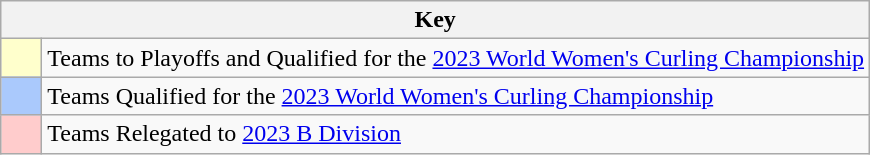<table class="wikitable" style="text-align: center;">
<tr>
<th colspan=2>Key</th>
</tr>
<tr>
<td style="background:#ffffcc; width:20px;"></td>
<td align=left>Teams to Playoffs and Qualified for the <a href='#'>2023 World Women's Curling Championship</a></td>
</tr>
<tr>
<td style="background:#aac9fc; width:20px;"></td>
<td align=left>Teams Qualified for the <a href='#'>2023 World Women's Curling Championship</a></td>
</tr>
<tr>
<td style="background:#ffcccc; width:20px;"></td>
<td align=left>Teams Relegated to <a href='#'>2023 B Division</a></td>
</tr>
</table>
